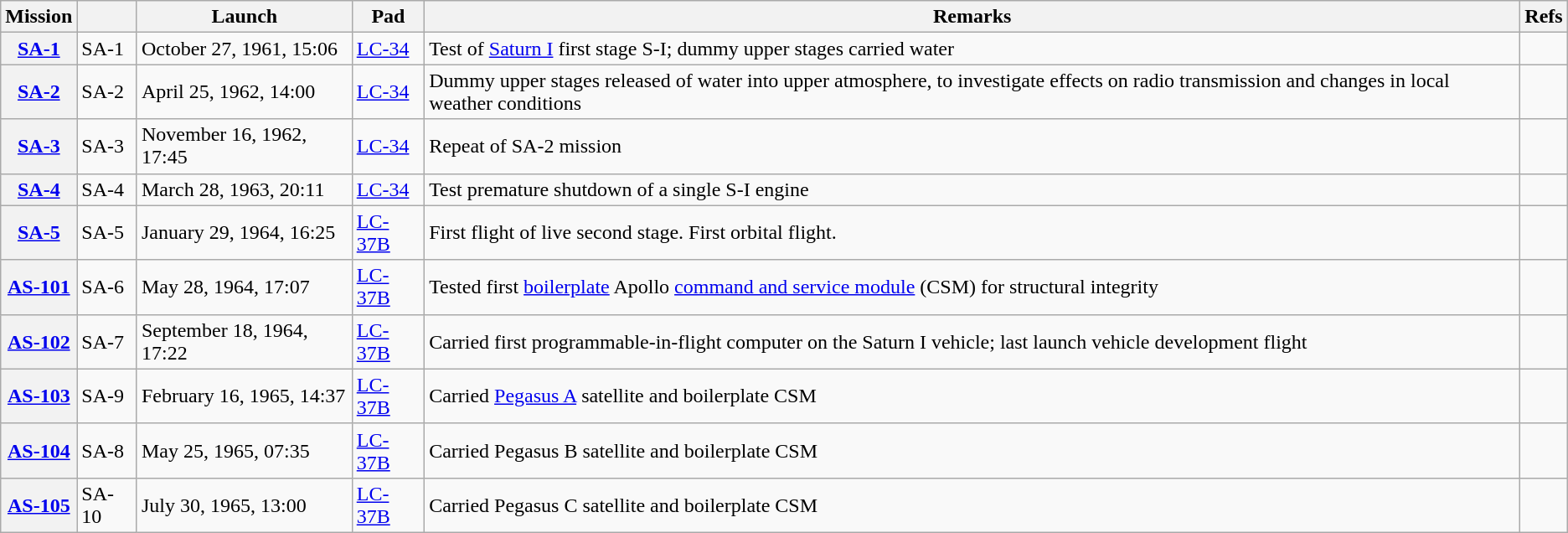<table class="wikitable sortable">
<tr>
<th>Mission</th>
<th></th>
<th>Launch</th>
<th>Pad</th>
<th class="unsortable">Remarks</th>
<th class="unsortable">Refs</th>
</tr>
<tr>
<th><a href='#'>SA-1</a></th>
<td>SA-1</td>
<td data-sort-value="19611027">October 27, 1961, 15:06</td>
<td><a href='#'>LC-34</a></td>
<td>Test of <a href='#'>Saturn I</a> first stage S-I; dummy upper stages carried water</td>
<td style="text-align:center"></td>
</tr>
<tr>
<th><a href='#'>SA-2</a></th>
<td>SA-2</td>
<td data-sort-value="19620425">April 25, 1962, 14:00</td>
<td><a href='#'>LC-34</a></td>
<td>Dummy upper stages released  of water into upper atmosphere, to investigate effects on radio transmission and changes in local weather conditions</td>
<td style="text-align:center"></td>
</tr>
<tr>
<th><a href='#'>SA-3</a></th>
<td>SA-3</td>
<td data-sort-value="19621116">November 16, 1962, 17:45</td>
<td><a href='#'>LC-34</a></td>
<td>Repeat of SA-2 mission</td>
<td style="text-align:center"></td>
</tr>
<tr>
<th><a href='#'>SA-4</a></th>
<td>SA-4</td>
<td data-sort-value="19630328">March 28, 1963, 20:11</td>
<td><a href='#'>LC-34</a></td>
<td>Test premature shutdown of a single S-I engine</td>
<td style="text-align:center"></td>
</tr>
<tr>
<th><a href='#'>SA-5</a></th>
<td>SA-5</td>
<td data-sort-value="19640129">January 29, 1964, 16:25</td>
<td><a href='#'>LC-37B</a></td>
<td>First flight of live second stage. First orbital flight.</td>
<td style="text-align:center"></td>
</tr>
<tr>
<th><a href='#'>AS-101</a></th>
<td>SA-6</td>
<td data-sort-value="19640528">May 28, 1964, 17:07</td>
<td><a href='#'>LC-37B</a></td>
<td>Tested first <a href='#'>boilerplate</a> Apollo <a href='#'>command and service module</a> (CSM) for structural integrity</td>
<td style="text-align:center"></td>
</tr>
<tr>
<th><a href='#'>AS-102</a></th>
<td>SA-7</td>
<td data-sort-value="19640918">September 18, 1964, 17:22</td>
<td><a href='#'>LC-37B</a></td>
<td>Carried first programmable-in-flight computer on the Saturn I vehicle; last launch vehicle development flight</td>
<td style="text-align:center"></td>
</tr>
<tr>
<th><a href='#'>AS-103</a></th>
<td>SA-9</td>
<td data-sort-value="19650216">February 16, 1965, 14:37</td>
<td><a href='#'>LC-37B</a></td>
<td>Carried <a href='#'>Pegasus A</a> satellite and boilerplate CSM</td>
<td style="text-align:center"></td>
</tr>
<tr>
<th><a href='#'>AS-104</a></th>
<td>SA-8</td>
<td data-sort-value="19650525">May 25, 1965, 07:35</td>
<td><a href='#'>LC-37B</a></td>
<td>Carried Pegasus B satellite and boilerplate CSM</td>
<td style="text-align:center"></td>
</tr>
<tr>
<th><a href='#'>AS-105</a></th>
<td>SA-10</td>
<td data-sort-value="19650730">July 30, 1965, 13:00</td>
<td><a href='#'>LC-37B</a></td>
<td>Carried Pegasus C satellite and boilerplate CSM</td>
<td style="text-align:center"></td>
</tr>
</table>
